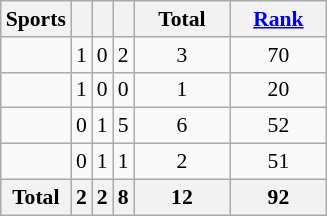<table class="wikitable" style="text-align:center; font-size:90%">
<tr>
<th>Sports</th>
<th width:3.7em; font-weight:bold;"></th>
<th width:3.7em; font-weight:bold;"></th>
<th width:3.7em; font-weight:bold;"></th>
<th style="width:4em; font-weight:bold;">Total</th>
<th style="width:4em; font-weight:bold;"><a href='#'>Rank</a></th>
</tr>
<tr>
<td align=left></td>
<td>1</td>
<td>0</td>
<td>2</td>
<td>3</td>
<td>70</td>
</tr>
<tr>
<td align=left></td>
<td>1</td>
<td>0</td>
<td>0</td>
<td>1</td>
<td>20</td>
</tr>
<tr>
<td align=left></td>
<td>0</td>
<td>1</td>
<td>5</td>
<td>6</td>
<td>52</td>
</tr>
<tr>
<td align=left></td>
<td>0</td>
<td>1</td>
<td>1</td>
<td>2</td>
<td>51</td>
</tr>
<tr class="sortbottom">
<th>Total</th>
<th>2</th>
<th>2</th>
<th>8</th>
<th>12</th>
<th bgcolor="ffdab9">92</th>
</tr>
</table>
